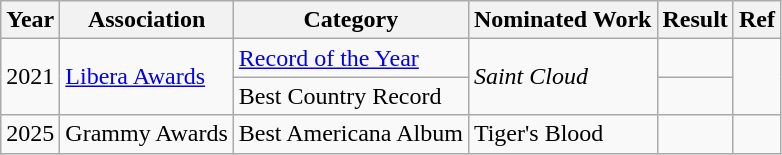<table class="wikitable">
<tr>
<th>Year</th>
<th>Association</th>
<th>Category</th>
<th>Nominated Work</th>
<th>Result</th>
<th>Ref</th>
</tr>
<tr>
<td rowspan="2">2021</td>
<td rowspan="2"><a href='#'>Libera Awards</a></td>
<td><a href='#'>Record of the Year</a></td>
<td rowspan="2"><em>Saint Cloud</em></td>
<td></td>
<td rowspan="2"></td>
</tr>
<tr>
<td>Best Country Record</td>
<td></td>
</tr>
<tr>
<td>2025</td>
<td>Grammy Awards</td>
<td>Best Americana Album</td>
<td>Tiger's Blood</td>
<td></td>
<td></td>
</tr>
</table>
